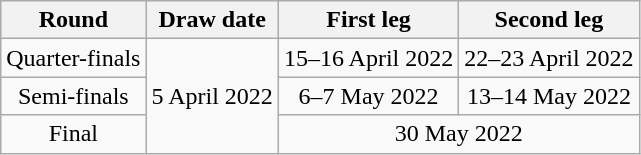<table class="wikitable" style="text-align:center">
<tr>
<th>Round</th>
<th>Draw date</th>
<th>First leg</th>
<th>Second leg</th>
</tr>
<tr>
<td>Quarter-finals</td>
<td rowspan=3>5 April 2022</td>
<td>15–16 April 2022</td>
<td>22–23 April 2022</td>
</tr>
<tr>
<td>Semi-finals</td>
<td>6–7 May 2022</td>
<td>13–14 May 2022</td>
</tr>
<tr>
<td>Final</td>
<td colspan=2>30 May 2022</td>
</tr>
</table>
